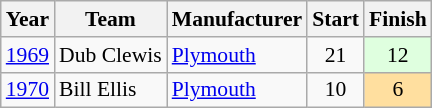<table class="wikitable" style="font-size: 90%;">
<tr>
<th>Year</th>
<th>Team</th>
<th>Manufacturer</th>
<th>Start</th>
<th>Finish</th>
</tr>
<tr>
<td><a href='#'>1969</a></td>
<td>Dub Clewis</td>
<td><a href='#'>Plymouth</a></td>
<td align=center>21</td>
<td align=center style="background:#DFFFDF;">12</td>
</tr>
<tr>
<td><a href='#'>1970</a></td>
<td>Bill Ellis</td>
<td><a href='#'>Plymouth</a></td>
<td align=center>10</td>
<td align=center style="background:#FFDF9F;">6</td>
</tr>
</table>
